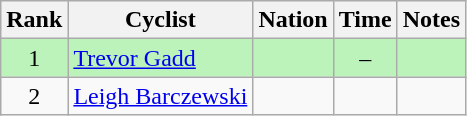<table class="wikitable sortable" style="text-align:center">
<tr>
<th>Rank</th>
<th>Cyclist</th>
<th>Nation</th>
<th>Time</th>
<th>Notes</th>
</tr>
<tr bgcolor=bbf3bb>
<td>1</td>
<td align=left data-sort-value="Gadd, Trevor"><a href='#'>Trevor Gadd</a></td>
<td align=left></td>
<td>–</td>
<td></td>
</tr>
<tr>
<td>2</td>
<td align=left data-sort-value="Barczewski, Leigh"><a href='#'>Leigh Barczewski</a></td>
<td align=left></td>
<td></td>
<td></td>
</tr>
</table>
